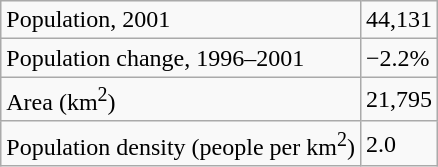<table class="wikitable">
<tr>
<td>Population, 2001</td>
<td>44,131</td>
</tr>
<tr>
<td>Population change, 1996–2001</td>
<td>−2.2%</td>
</tr>
<tr>
<td>Area (km<sup>2</sup>)</td>
<td>21,795</td>
</tr>
<tr>
<td>Population density (people per km<sup>2</sup>)</td>
<td>2.0</td>
</tr>
</table>
